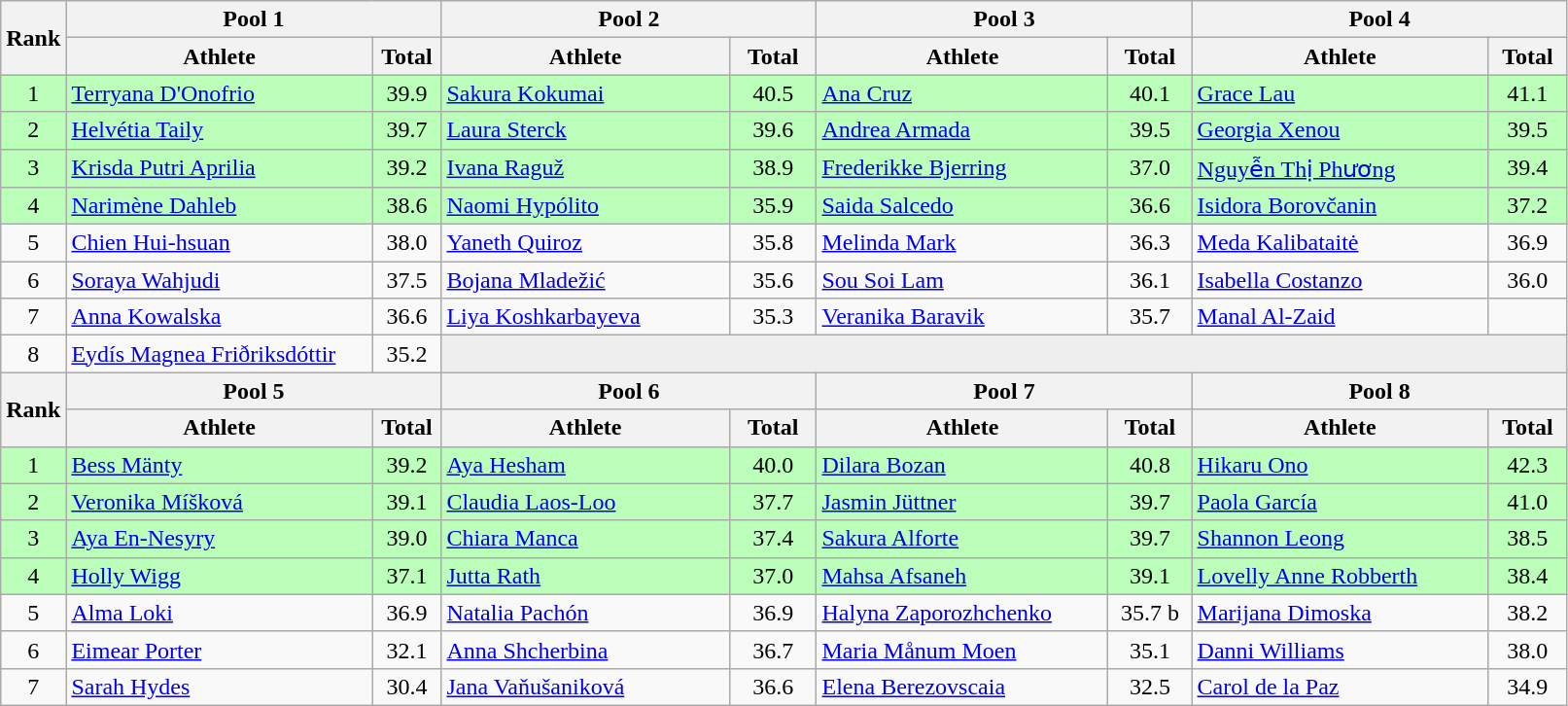<table class="wikitable" style="text-align:center;">
<tr>
<th rowspan=2>Rank</th>
<th colspan=2 width=250>Pool 1</th>
<th colspan=2 width=250>Pool 2</th>
<th colspan=2 width=250>Pool 3</th>
<th colspan=2 width=250>Pool 4</th>
</tr>
<tr>
<th>Athlete</th>
<th>Total</th>
<th>Athlete</th>
<th>Total</th>
<th>Athlete</th>
<th>Total</th>
<th>Athlete</th>
<th>Total</th>
</tr>
<tr bgcolor=bbffbb>
<td>1</td>
<td align=left> <a href='#'>Terryana D'Onofrio</a></td>
<td>39.9</td>
<td align=left> <a href='#'>Sakura Kokumai</a></td>
<td>40.5</td>
<td align=left> <a href='#'>Ana Cruz</a></td>
<td>40.1</td>
<td align=left> <a href='#'>Grace Lau</a></td>
<td>41.1</td>
</tr>
<tr bgcolor=bbffbb>
<td>2</td>
<td align=left> <a href='#'>Helvétia Taily</a></td>
<td>39.7</td>
<td align=left> <a href='#'>Laura Sterck</a></td>
<td>39.6</td>
<td align=left> <a href='#'>Andrea Armada</a></td>
<td>39.5</td>
<td align=left> <a href='#'>Georgia Xenou</a></td>
<td>39.5</td>
</tr>
<tr bgcolor=bbffbb>
<td>3</td>
<td align=left> <a href='#'>Krisda Putri Aprilia</a></td>
<td>39.2</td>
<td align=left> <a href='#'>Ivana Raguž</a></td>
<td>38.9</td>
<td align=left> <a href='#'>Frederikke Bjerring</a></td>
<td>37.0</td>
<td align=left> <a href='#'>Nguyễn Thị Phương</a></td>
<td>39.4</td>
</tr>
<tr bgcolor=bbffbb>
<td>4</td>
<td align=left>  <a href='#'>Narimène Dahleb</a></td>
<td>38.6</td>
<td align=left> <a href='#'>Naomi Hypólito</a></td>
<td>35.9</td>
<td align=left> <a href='#'>Saida Salcedo</a></td>
<td>36.6</td>
<td align=left> <a href='#'>Isidora Borovčanin</a></td>
<td>37.2</td>
</tr>
<tr>
<td>5</td>
<td align=left> <a href='#'>Chien Hui-hsuan</a></td>
<td>38.0</td>
<td align=left> <a href='#'>Yaneth Quiroz</a></td>
<td>35.8</td>
<td align=left> <a href='#'>Melinda Mark</a></td>
<td>36.3</td>
<td align=left> <a href='#'>Meda Kalibataitė</a></td>
<td>36.9</td>
</tr>
<tr>
<td>6</td>
<td align=left> <a href='#'>Soraya Wahjudi</a></td>
<td>37.5</td>
<td align=left> <a href='#'>Bojana Mladežić</a></td>
<td>35.6</td>
<td align=left> <a href='#'>Sou Soi Lam</a></td>
<td>36.1</td>
<td align=left> <a href='#'>Isabella Costanzo</a></td>
<td>36.0</td>
</tr>
<tr>
<td>7</td>
<td align=left> <a href='#'>Anna Kowalska</a></td>
<td>36.6</td>
<td align=left> <a href='#'>Liya Koshkarbayeva</a></td>
<td>35.3</td>
<td align=left> <a href='#'>Veranika Baravik</a></td>
<td>35.7</td>
<td align=left> <a href='#'>Manal Al-Zaid</a></td>
<td></td>
</tr>
<tr>
<td>8</td>
<td align=left> <a href='#'>Eydís Magnea Friðriksdóttir</a></td>
<td>35.2</td>
<td colspan=6 style="background:#eeeeee;"></td>
</tr>
<tr>
<th rowspan=2>Rank</th>
<th colspan=2 align=left>Pool 5</th>
<th colspan=2 align=left>Pool 6</th>
<th colspan=2 align=left>Pool 7</th>
<th colspan=2 align=left>Pool 8</th>
</tr>
<tr>
<th>Athlete</th>
<th>Total</th>
<th>Athlete</th>
<th>Total</th>
<th>Athlete</th>
<th>Total</th>
<th>Athlete</th>
<th>Total</th>
</tr>
<tr bgcolor=bbffbb>
<td>1</td>
<td align=left> <a href='#'>Bess Mänty</a></td>
<td>39.2</td>
<td align=left> <a href='#'>Aya Hesham</a></td>
<td>40.0</td>
<td align=left> <a href='#'>Dilara Bozan</a></td>
<td>40.8</td>
<td align=left> <a href='#'>Hikaru Ono</a></td>
<td>42.3</td>
</tr>
<tr bgcolor=bbffbb>
<td>2</td>
<td align=left> <a href='#'>Veronika Míšková</a></td>
<td>39.1</td>
<td align=left> <a href='#'>Claudia Laos-Loo</a></td>
<td>37.7</td>
<td align=left> <a href='#'>Jasmin Jüttner</a></td>
<td>39.7</td>
<td align=left> <a href='#'>Paola García</a></td>
<td>41.0</td>
</tr>
<tr bgcolor=bbffbb>
<td>3</td>
<td align=left> <a href='#'>Aya En-Nesyry</a></td>
<td>39.0</td>
<td align=left> <a href='#'>Chiara Manca</a></td>
<td>37.4</td>
<td align=left> <a href='#'>Sakura Alforte</a></td>
<td>39.7</td>
<td align=left> <a href='#'>Shannon Leong</a></td>
<td>38.5</td>
</tr>
<tr bgcolor=bbffbb>
<td>4</td>
<td align=left> <a href='#'>Holly Wigg</a></td>
<td>37.1</td>
<td align=left> <a href='#'>Jutta Rath</a></td>
<td>37.0</td>
<td align=left> <a href='#'>Mahsa Afsaneh</a></td>
<td>39.1</td>
<td align=left> <a href='#'>Lovelly Anne Robberth</a></td>
<td>38.4</td>
</tr>
<tr>
<td>5</td>
<td align=left> <a href='#'>Alma Loki</a></td>
<td>36.9</td>
<td align=left> <a href='#'>Natalia Pachón</a></td>
<td>36.9</td>
<td align=left> <a href='#'>Halyna Zaporozhchenko</a></td>
<td>35.7 b</td>
<td align=left> <a href='#'>Marijana Dimoska</a></td>
<td>38.2</td>
</tr>
<tr>
<td>6</td>
<td align=left> <a href='#'>Eimear Porter</a></td>
<td>32.1</td>
<td align=left> <a href='#'>Anna Shcherbina</a></td>
<td>36.7</td>
<td align=left> <a href='#'>Maria Månum Moen</a></td>
<td>35.1</td>
<td align=left> <a href='#'>Danni Williams</a></td>
<td>38.0</td>
</tr>
<tr>
<td>7</td>
<td align=left> <a href='#'>Sarah Hydes</a></td>
<td>30.4</td>
<td align=left> <a href='#'>Jana Vaňušaniková</a></td>
<td>36.6</td>
<td align=left> <a href='#'>Elena Berezovscaia</a></td>
<td>32.5</td>
<td align=left> <a href='#'>Carol de la Paz</a></td>
<td>34.9</td>
</tr>
</table>
